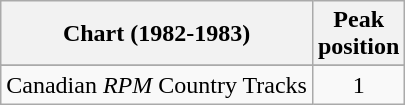<table class="wikitable sortable">
<tr>
<th align="left">Chart (1982-1983)</th>
<th align="center">Peak<br>position</th>
</tr>
<tr>
</tr>
<tr>
<td align="left">Canadian <em>RPM</em> Country Tracks</td>
<td align="center">1</td>
</tr>
</table>
